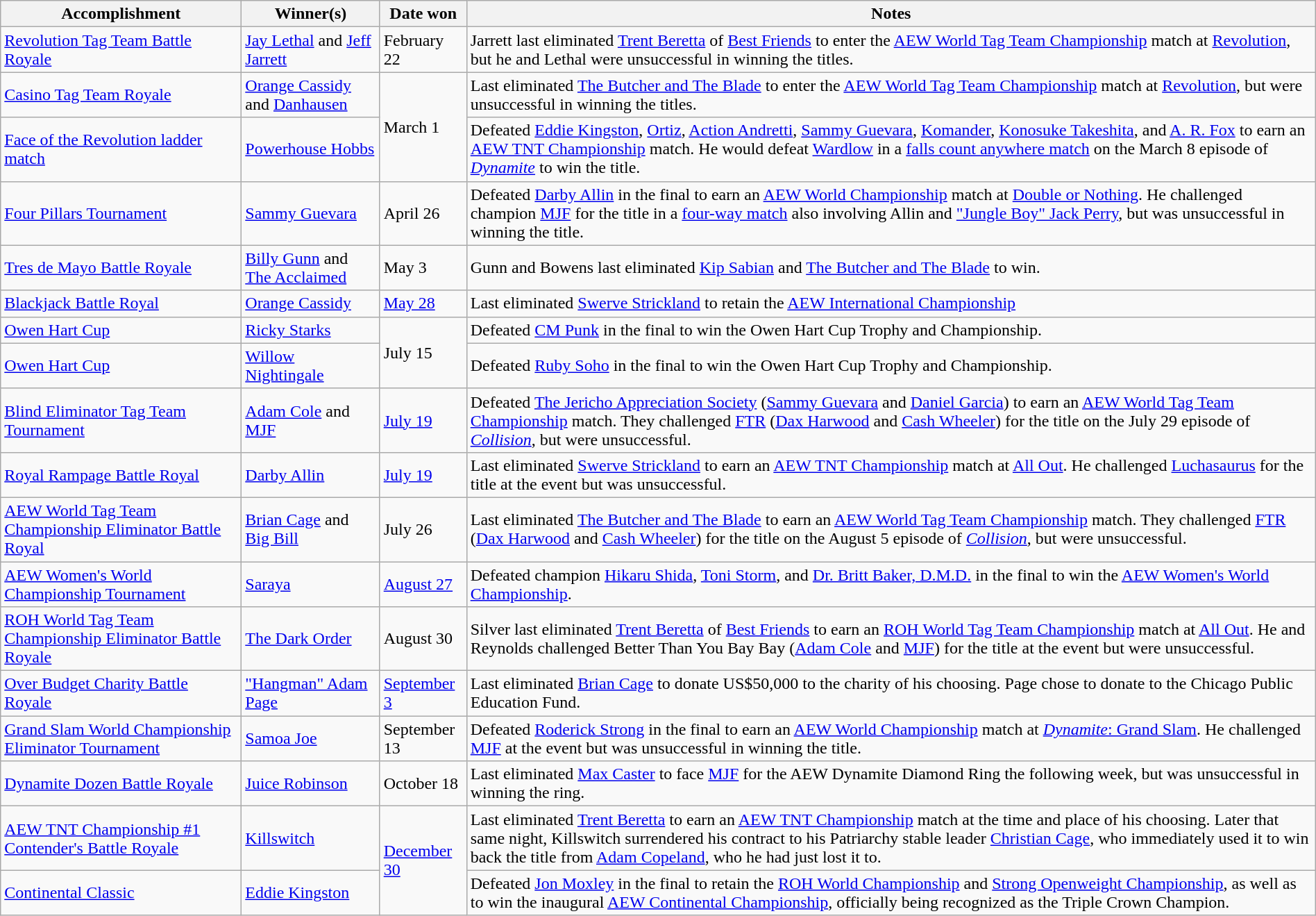<table class="wikitable" style="width:100%;">
<tr>
<th>Accomplishment</th>
<th>Winner(s)</th>
<th>Date won</th>
<th>Notes</th>
</tr>
<tr>
<td><a href='#'>Revolution Tag Team Battle Royale</a></td>
<td><a href='#'>Jay Lethal</a> and <a href='#'>Jeff Jarrett</a></td>
<td>February 22</td>
<td>Jarrett last eliminated <a href='#'>Trent Beretta</a> of <a href='#'>Best Friends</a> to enter the <a href='#'>AEW World Tag Team Championship</a> match at <a href='#'>Revolution</a>, but he and Lethal were unsuccessful in winning the titles.</td>
</tr>
<tr>
<td><a href='#'>Casino Tag Team Royale</a></td>
<td><a href='#'>Orange Cassidy</a> and <a href='#'>Danhausen</a></td>
<td rowspan=2>March 1</td>
<td>Last eliminated <a href='#'>The Butcher and The Blade</a> to enter the <a href='#'>AEW World Tag Team Championship</a> match at <a href='#'>Revolution</a>, but were unsuccessful in winning the titles.</td>
</tr>
<tr>
<td><a href='#'>Face of the Revolution ladder match</a></td>
<td><a href='#'>Powerhouse Hobbs</a></td>
<td>Defeated <a href='#'>Eddie Kingston</a>, <a href='#'>Ortiz</a>, <a href='#'>Action Andretti</a>, <a href='#'>Sammy Guevara</a>, <a href='#'>Komander</a>, <a href='#'>Konosuke Takeshita</a>, and <a href='#'>A. R. Fox</a> to earn an <a href='#'>AEW TNT Championship</a> match. He would defeat <a href='#'>Wardlow</a> in a <a href='#'>falls count anywhere match</a> on the March 8 episode of <em><a href='#'>Dynamite</a></em> to win the title.</td>
</tr>
<tr>
<td><a href='#'>Four Pillars Tournament</a></td>
<td><a href='#'>Sammy Guevara</a></td>
<td>April 26</td>
<td>Defeated <a href='#'>Darby Allin</a> in the final to earn an <a href='#'>AEW World Championship</a> match at <a href='#'>Double or Nothing</a>. He challenged champion <a href='#'>MJF</a> for the title in a <a href='#'>four-way match</a> also involving Allin and <a href='#'>"Jungle Boy" Jack Perry</a>, but was unsuccessful in winning the title.</td>
</tr>
<tr>
<td><a href='#'>Tres de Mayo Battle Royale</a></td>
<td><a href='#'>Billy Gunn</a> and <a href='#'>The Acclaimed</a><br></td>
<td>May 3</td>
<td>Gunn and Bowens last eliminated <a href='#'>Kip Sabian</a> and <a href='#'>The Butcher and The Blade</a> to win.</td>
</tr>
<tr>
<td><a href='#'>Blackjack Battle Royal</a></td>
<td><a href='#'>Orange Cassidy</a></td>
<td><a href='#'>May 28</a></td>
<td>Last eliminated <a href='#'>Swerve Strickland</a> to retain the <a href='#'>AEW International Championship</a></td>
</tr>
<tr>
<td><a href='#'>Owen Hart Cup</a><br></td>
<td><a href='#'>Ricky Starks</a></td>
<td rowspan=2>July 15</td>
<td>Defeated <a href='#'>CM Punk</a> in the final to win the Owen Hart Cup Trophy and Championship.</td>
</tr>
<tr>
<td><a href='#'>Owen Hart Cup</a><br></td>
<td><a href='#'>Willow Nightingale</a></td>
<td>Defeated <a href='#'>Ruby Soho</a> in the final to win the Owen Hart Cup Trophy and Championship.</td>
</tr>
<tr>
<td><a href='#'>Blind Eliminator Tag Team Tournament</a></td>
<td><a href='#'>Adam Cole</a> and <a href='#'>MJF</a></td>
<td><a href='#'>July 19</a></td>
<td>Defeated <a href='#'>The Jericho Appreciation Society</a> (<a href='#'>Sammy Guevara</a> and <a href='#'>Daniel Garcia</a>) to earn an <a href='#'>AEW World Tag Team Championship</a> match. They challenged <a href='#'>FTR</a> (<a href='#'>Dax Harwood</a> and <a href='#'>Cash Wheeler</a>) for the title on the July 29 episode of <em><a href='#'>Collision</a></em>, but were unsuccessful.</td>
</tr>
<tr>
<td><a href='#'>Royal Rampage Battle Royal</a></td>
<td><a href='#'>Darby Allin</a></td>
<td><a href='#'>July 19</a><br></td>
<td>Last eliminated <a href='#'>Swerve Strickland</a> to earn an <a href='#'>AEW TNT Championship</a> match at <a href='#'>All Out</a>. He challenged <a href='#'>Luchasaurus</a> for the title at the event but was unsuccessful.</td>
</tr>
<tr>
<td><a href='#'>AEW World Tag Team Championship Eliminator Battle Royal</a></td>
<td><a href='#'>Brian Cage</a> and <a href='#'>Big Bill</a></td>
<td>July 26<br></td>
<td>Last eliminated <a href='#'>The Butcher and The Blade</a> to earn an <a href='#'>AEW World Tag Team Championship</a> match. They challenged <a href='#'>FTR</a> (<a href='#'>Dax Harwood</a> and <a href='#'>Cash Wheeler</a>) for the title on the August 5 episode of <em><a href='#'>Collision</a></em>, but were unsuccessful.</td>
</tr>
<tr>
<td><a href='#'>AEW Women's World Championship Tournament</a></td>
<td><a href='#'>Saraya</a></td>
<td><a href='#'>August 27</a></td>
<td>Defeated champion <a href='#'>Hikaru Shida</a>, <a href='#'>Toni Storm</a>, and <a href='#'>Dr. Britt Baker, D.M.D.</a> in the final to win the <a href='#'>AEW Women's World Championship</a>.</td>
</tr>
<tr>
<td><a href='#'>ROH World Tag Team Championship Eliminator Battle Royale</a></td>
<td><a href='#'>The Dark Order</a><br></td>
<td>August 30<br></td>
<td>Silver last eliminated <a href='#'>Trent Beretta</a> of <a href='#'>Best Friends</a> to earn an <a href='#'>ROH World Tag Team Championship</a> match at <a href='#'>All Out</a>. He and Reynolds challenged Better Than You Bay Bay (<a href='#'>Adam Cole</a> and <a href='#'>MJF</a>) for the title at the event but were unsuccessful.</td>
</tr>
<tr>
<td><a href='#'>Over Budget Charity Battle Royale</a></td>
<td><a href='#'>"Hangman" Adam Page</a></td>
<td><a href='#'>September 3</a></td>
<td>Last eliminated <a href='#'>Brian Cage</a> to donate US$50,000 to the charity of his choosing. Page chose to donate to the Chicago Public Education Fund.</td>
</tr>
<tr>
<td><a href='#'>Grand Slam World Championship Eliminator Tournament</a></td>
<td><a href='#'>Samoa Joe</a></td>
<td>September 13</td>
<td>Defeated <a href='#'>Roderick Strong</a> in the final to earn an <a href='#'>AEW World Championship</a> match at <a href='#'><em>Dynamite</em>: Grand Slam</a>. He challenged <a href='#'>MJF</a> at the event but was unsuccessful in winning the title.</td>
</tr>
<tr>
<td><a href='#'>Dynamite Dozen Battle Royale</a></td>
<td><a href='#'>Juice Robinson</a></td>
<td>October 18</td>
<td>Last eliminated <a href='#'>Max Caster</a> to face <a href='#'>MJF</a> for the AEW Dynamite Diamond Ring the following week, but was unsuccessful in winning the ring.</td>
</tr>
<tr>
<td><a href='#'>AEW TNT Championship #1 Contender's Battle Royale</a></td>
<td><a href='#'>Killswitch</a></td>
<td rowspan=2><a href='#'>December 30</a></td>
<td>Last eliminated <a href='#'>Trent Beretta</a> to earn an <a href='#'>AEW TNT Championship</a> match at the time and place of his choosing. Later that same night, Killswitch surrendered his contract to his Patriarchy stable leader <a href='#'>Christian Cage</a>, who immediately used it to win back the title from <a href='#'>Adam Copeland</a>, who he had just lost it to.</td>
</tr>
<tr>
<td><a href='#'>Continental Classic</a></td>
<td><a href='#'>Eddie Kingston</a></td>
<td>Defeated <a href='#'>Jon Moxley</a> in the final to retain the <a href='#'>ROH World Championship</a> and <a href='#'>Strong Openweight Championship</a>, as well as to win the inaugural <a href='#'>AEW Continental Championship</a>, officially being recognized as the Triple Crown Champion.</td>
</tr>
</table>
